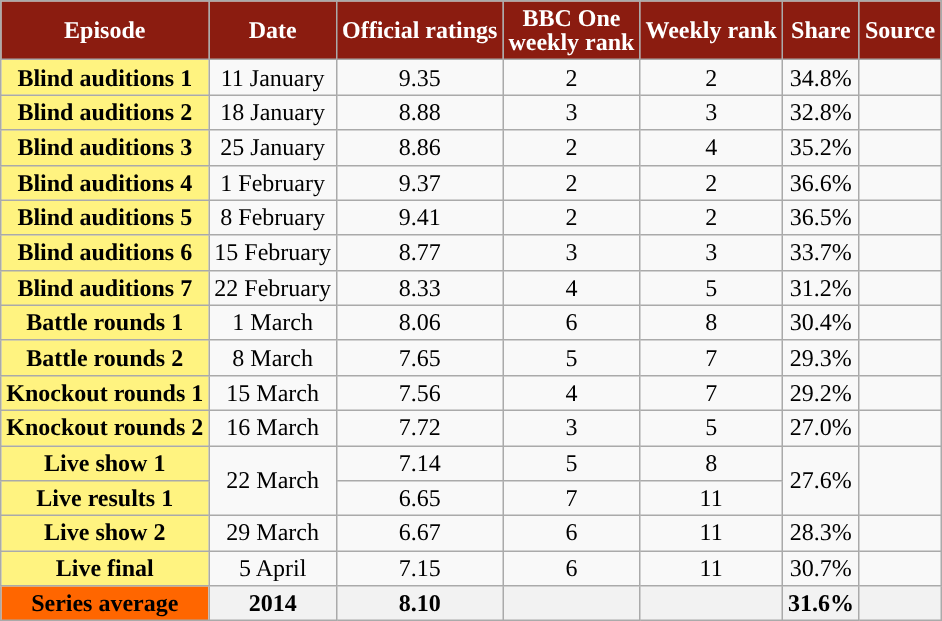<table class="wikitable" style="text-align:center; background:#f9f9f9; line-height:16px;">
<tr>
<th style="background:#8b1c10; color:white;">Episode</th>
<th style="background:#8b1c10; color:white;">Date</th>
<th style="background:#8b1c10; color:white;">Official ratings<br><small></small></th>
<th style="background:#8b1c10; color:white;">BBC One<br>weekly rank</th>
<th style="background:#8b1c10; color:white;">Weekly rank</th>
<th style="background:#8b1c10; color:white;">Share</th>
<th style="background:#8b1c10; color:white;">Source</th>
</tr>
<tr>
<td style="background:#FFF380"><strong>Blind auditions 1</strong></td>
<td>11 January</td>
<td>9.35</td>
<td>2</td>
<td>2</td>
<td>34.8%</td>
<td></td>
</tr>
<tr>
<td style="background:#FFF380"><strong>Blind auditions 2</strong></td>
<td>18 January</td>
<td>8.88</td>
<td>3</td>
<td>3</td>
<td>32.8%</td>
<td></td>
</tr>
<tr>
<td style="background:#FFF380"><strong>Blind auditions 3</strong></td>
<td>25 January</td>
<td>8.86</td>
<td>2</td>
<td>4</td>
<td>35.2%</td>
<td></td>
</tr>
<tr>
<td style="background:#FFF380"><strong>Blind auditions 4</strong></td>
<td>1 February</td>
<td>9.37</td>
<td>2</td>
<td>2</td>
<td>36.6%</td>
<td></td>
</tr>
<tr>
<td style="background:#FFF380"><strong>Blind auditions 5</strong></td>
<td>8 February</td>
<td>9.41</td>
<td>2</td>
<td>2</td>
<td>36.5%</td>
<td></td>
</tr>
<tr>
<td style="background:#FFF380"><strong>Blind auditions 6</strong></td>
<td>15 February</td>
<td>8.77</td>
<td>3</td>
<td>3</td>
<td>33.7%</td>
<td></td>
</tr>
<tr>
<td style="background:#FFF380"><strong>Blind auditions 7</strong></td>
<td>22 February</td>
<td>8.33</td>
<td>4</td>
<td>5</td>
<td>31.2%</td>
<td></td>
</tr>
<tr>
<td style="background:#FFF380"><strong>Battle rounds 1</strong></td>
<td>1 March</td>
<td>8.06</td>
<td>6</td>
<td>8</td>
<td>30.4%</td>
<td></td>
</tr>
<tr>
<td style="background:#FFF380"><strong>Battle rounds 2</strong></td>
<td>8 March</td>
<td>7.65</td>
<td>5</td>
<td>7</td>
<td>29.3%</td>
<td></td>
</tr>
<tr>
<td style="background:#FFF380"><strong>Knockout rounds 1</strong></td>
<td>15 March</td>
<td>7.56</td>
<td>4</td>
<td>7</td>
<td>29.2%</td>
<td></td>
</tr>
<tr>
<td style="background:#FFF380"><strong>Knockout rounds 2</strong></td>
<td>16 March</td>
<td>7.72</td>
<td>3</td>
<td>5</td>
<td>27.0%</td>
<td></td>
</tr>
<tr>
<td style="background:#FFF380"><strong>Live show 1</strong></td>
<td rowspan=2>22 March</td>
<td>7.14</td>
<td>5</td>
<td>8</td>
<td rowspan="2">27.6%</td>
<td rowspan="2"></td>
</tr>
<tr>
<td style="background:#FFF380"><strong>Live results 1</strong></td>
<td>6.65</td>
<td>7</td>
<td>11</td>
</tr>
<tr>
<td style="background:#FFF380"><strong>Live show 2</strong></td>
<td>29 March</td>
<td>6.67</td>
<td>6</td>
<td>11</td>
<td>28.3%</td>
<td></td>
</tr>
<tr>
<td style="background:#FFF380"><strong>Live final</strong></td>
<td>5 April</td>
<td>7.15</td>
<td>6</td>
<td>11</td>
<td>30.7%</td>
<td></td>
</tr>
<tr>
<th style="background:#f60;">Series average</th>
<th>2014</th>
<th>8.10</th>
<th></th>
<th></th>
<th>31.6%</th>
<th></th>
</tr>
</table>
